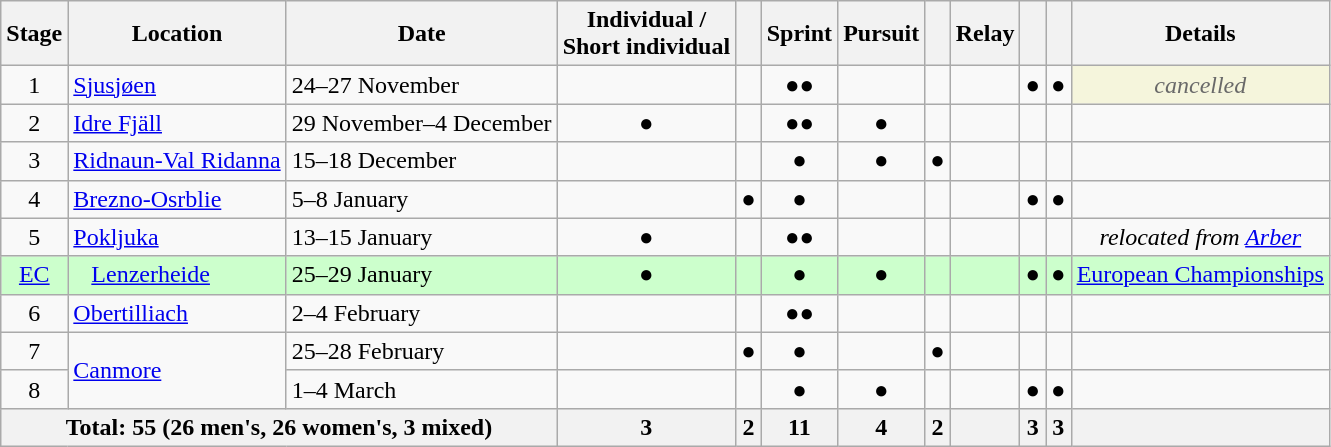<table class="wikitable">
<tr>
<th>Stage</th>
<th>Location</th>
<th>Date</th>
<th>Individual /<br>Short individual</th>
<th></th>
<th>Sprint</th>
<th>Pursuit</th>
<th></th>
<th>Relay</th>
<th></th>
<th></th>
<th>Details</th>
</tr>
<tr style="text-align:center">
<td>1</td>
<td style="text-align:left"> <a href='#'>Sjusjøen</a></td>
<td style="text-align:left">24–27 November</td>
<td></td>
<td></td>
<td>●●</td>
<td></td>
<td></td>
<td></td>
<td>●</td>
<td>●</td>
<td align=center bgcolor="F5F5DC" style=color:#696969><em>cancelled</em></td>
</tr>
<tr style="text-align:center">
<td>2</td>
<td style="text-align:left"> <a href='#'>Idre Fjäll</a></td>
<td style="text-align:left">29 November–4 December</td>
<td>●</td>
<td></td>
<td>●●</td>
<td>●</td>
<td></td>
<td></td>
<td></td>
<td></td>
<td></td>
</tr>
<tr style="text-align:center">
<td>3</td>
<td style="text-align:left"> <a href='#'>Ridnaun-Val Ridanna</a></td>
<td style="text-align:left">15–18 December</td>
<td></td>
<td></td>
<td>●</td>
<td>●</td>
<td>●</td>
<td></td>
<td></td>
<td></td>
<td></td>
</tr>
<tr style="text-align:center">
<td>4</td>
<td style="text-align:left"> <a href='#'>Brezno-Osrblie</a></td>
<td style="text-align:left">5–8 January</td>
<td></td>
<td>●</td>
<td>●</td>
<td></td>
<td></td>
<td></td>
<td>●</td>
<td>●</td>
<td></td>
</tr>
<tr style="text-align:center">
<td>5</td>
<td style="text-align:left"> <a href='#'>Pokljuka</a></td>
<td style="text-align:left">13–15 January</td>
<td>●</td>
<td></td>
<td>●●</td>
<td></td>
<td></td>
<td></td>
<td></td>
<td></td>
<td><em>relocated from <a href='#'>Arber</a></em></td>
</tr>
<tr align="center" style="background:#CCFFCC">
<td><a href='#'>EC</a></td>
<td align="left">   <a href='#'>Lenzerheide</a></td>
<td align="left">25–29 January</td>
<td>●</td>
<td></td>
<td>●</td>
<td>●</td>
<td></td>
<td></td>
<td>●</td>
<td>●</td>
<td align="left"><a href='#'>European Championships</a></td>
</tr>
<tr style="text-align:center">
<td>6</td>
<td style="text-align:left"> <a href='#'>Obertilliach</a></td>
<td style="text-align:left">2–4 February</td>
<td></td>
<td></td>
<td>●●</td>
<td></td>
<td></td>
<td></td>
<td></td>
<td></td>
<td></td>
</tr>
<tr style="text-align:center">
<td>7</td>
<td style="text-align:left" rowspan=2> <a href='#'>Canmore</a></td>
<td style="text-align:left">25–28 February</td>
<td></td>
<td>●</td>
<td>●</td>
<td></td>
<td>●</td>
<td></td>
<td></td>
<td></td>
<td></td>
</tr>
<tr style="text-align:center">
<td>8</td>
<td style="text-align:left">1–4 March</td>
<td></td>
<td></td>
<td>●</td>
<td>●</td>
<td></td>
<td></td>
<td>●</td>
<td>●</td>
<td></td>
</tr>
<tr style="text-align:center">
<th colspan="3">Total: 55 (26 men's, 26 women's, 3 mixed)</th>
<th>3</th>
<th>2</th>
<th>11</th>
<th>4</th>
<th>2</th>
<th></th>
<th>3</th>
<th>3</th>
<th></th>
</tr>
</table>
